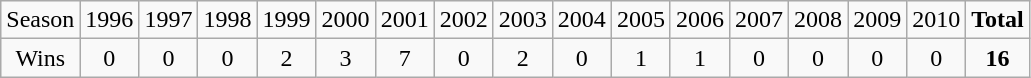<table class="wikitable sortable">
<tr>
<td>Season</td>
<td>1996</td>
<td>1997</td>
<td>1998</td>
<td>1999</td>
<td>2000</td>
<td>2001</td>
<td>2002</td>
<td>2003</td>
<td>2004</td>
<td>2005</td>
<td>2006</td>
<td>2007</td>
<td>2008</td>
<td>2009</td>
<td>2010</td>
<td><strong>Total</strong></td>
</tr>
<tr align=center>
<td>Wins</td>
<td>0</td>
<td>0</td>
<td>0</td>
<td>2</td>
<td>3</td>
<td>7</td>
<td>0</td>
<td>2</td>
<td>0</td>
<td>1</td>
<td>1</td>
<td>0</td>
<td>0</td>
<td>0</td>
<td>0</td>
<td><strong>16</strong></td>
</tr>
</table>
